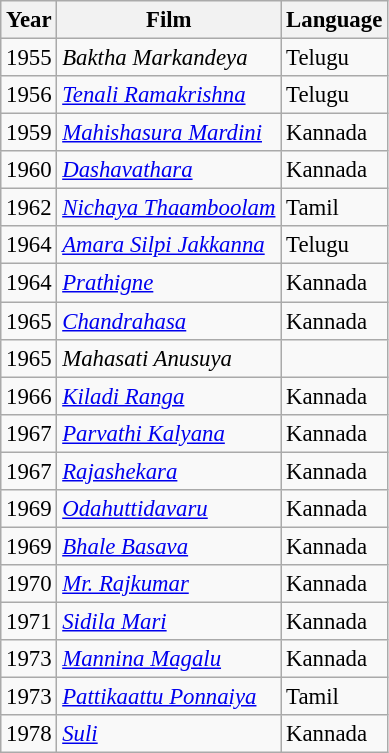<table class="wikitable" style="font-size:95%;">
<tr>
<th>Year</th>
<th>Film</th>
<th>Language</th>
</tr>
<tr>
<td>1955</td>
<td><em>Baktha Markandeya</em></td>
<td>Telugu</td>
</tr>
<tr>
<td>1956</td>
<td><em><a href='#'>Tenali Ramakrishna</a></em></td>
<td>Telugu</td>
</tr>
<tr>
<td>1959</td>
<td><em><a href='#'>Mahishasura Mardini</a></em></td>
<td>Kannada</td>
</tr>
<tr>
<td>1960</td>
<td><em><a href='#'>Dashavathara</a></em></td>
<td>Kannada</td>
</tr>
<tr>
<td>1962</td>
<td><em><a href='#'>Nichaya Thaamboolam</a></em></td>
<td>Tamil</td>
</tr>
<tr>
<td>1964</td>
<td><em><a href='#'>Amara Silpi Jakkanna</a></em></td>
<td>Telugu</td>
</tr>
<tr>
<td>1964</td>
<td><em><a href='#'>Prathigne</a></em></td>
<td>Kannada</td>
</tr>
<tr>
<td>1965</td>
<td><em><a href='#'>Chandrahasa</a></em></td>
<td>Kannada</td>
</tr>
<tr>
<td>1965</td>
<td><em>Mahasati Anusuya</em></td>
<td></td>
</tr>
<tr>
<td>1966</td>
<td><em><a href='#'>Kiladi Ranga</a></em></td>
<td>Kannada</td>
</tr>
<tr>
<td>1967</td>
<td><em><a href='#'>Parvathi Kalyana</a></em></td>
<td>Kannada</td>
</tr>
<tr>
<td>1967</td>
<td><em><a href='#'>Rajashekara</a></em></td>
<td>Kannada</td>
</tr>
<tr>
<td>1969</td>
<td><em><a href='#'>Odahuttidavaru</a></em></td>
<td>Kannada</td>
</tr>
<tr>
<td>1969</td>
<td><em><a href='#'>Bhale Basava</a></em></td>
<td>Kannada</td>
</tr>
<tr>
<td>1970</td>
<td><em><a href='#'>Mr. Rajkumar</a></em></td>
<td>Kannada</td>
</tr>
<tr>
<td>1971</td>
<td><em><a href='#'>Sidila Mari</a></em></td>
<td>Kannada</td>
</tr>
<tr>
<td>1973</td>
<td><em><a href='#'>Mannina Magalu</a></em></td>
<td>Kannada</td>
</tr>
<tr>
<td>1973</td>
<td><em><a href='#'>Pattikaattu Ponnaiya</a></em></td>
<td>Tamil</td>
</tr>
<tr>
<td>1978</td>
<td><em><a href='#'>Suli</a></em></td>
<td>Kannada</td>
</tr>
</table>
